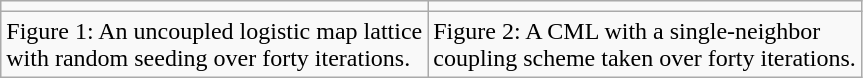<table class="wikitable" border="1">
<tr>
<td></td>
<td></td>
</tr>
<tr>
<td>Figure 1: An uncoupled logistic map lattice <br> with random seeding over forty iterations.</td>
<td>Figure 2: A CML with a single-neighbor <br> coupling scheme taken over forty iterations.</td>
</tr>
</table>
